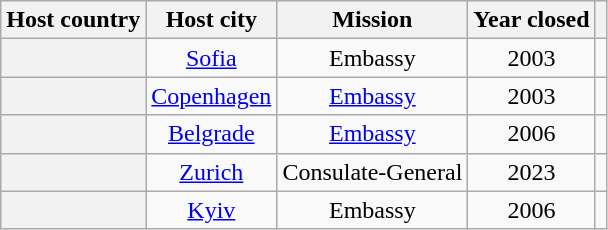<table class="wikitable plainrowheaders" style="text-align:center;">
<tr>
<th scope="col">Host country</th>
<th scope="col">Host city</th>
<th scope="col">Mission</th>
<th scope="col">Year closed</th>
<th scope="col"></th>
</tr>
<tr>
<th scope="row"></th>
<td><a href='#'>Sofia</a></td>
<td>Embassy</td>
<td>2003</td>
<td></td>
</tr>
<tr>
<th scope="row"></th>
<td><a href='#'>Copenhagen</a></td>
<td><a href='#'>Embassy</a></td>
<td>2003</td>
<td></td>
</tr>
<tr>
<th scope="row"></th>
<td><a href='#'>Belgrade</a></td>
<td><a href='#'>Embassy</a></td>
<td>2006</td>
<td></td>
</tr>
<tr>
<th scope="row"></th>
<td><a href='#'>Zurich</a></td>
<td>Consulate-General</td>
<td>2023</td>
<td></td>
</tr>
<tr>
<th scope="row"></th>
<td><a href='#'>Kyiv</a></td>
<td>Embassy</td>
<td>2006</td>
<td></td>
</tr>
</table>
